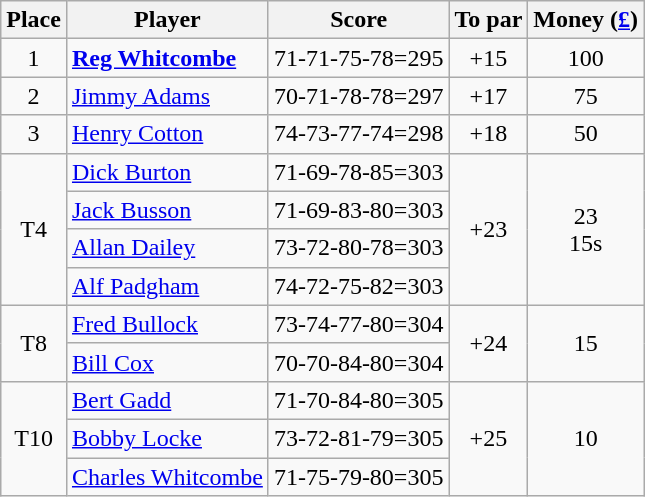<table class=wikitable>
<tr>
<th>Place</th>
<th>Player</th>
<th>Score</th>
<th>To par</th>
<th>Money (<a href='#'>£</a>)</th>
</tr>
<tr>
<td align=center>1</td>
<td> <strong><a href='#'>Reg Whitcombe</a></strong></td>
<td>71-71-75-78=295</td>
<td align=center>+15</td>
<td align=center>100</td>
</tr>
<tr>
<td align=center>2</td>
<td> <a href='#'>Jimmy Adams</a></td>
<td>70-71-78-78=297</td>
<td align=center>+17</td>
<td align=center>75</td>
</tr>
<tr>
<td align=center>3</td>
<td> <a href='#'>Henry Cotton</a></td>
<td>74-73-77-74=298</td>
<td align=center>+18</td>
<td align=center>50</td>
</tr>
<tr>
<td rowspan=4 align=center>T4</td>
<td> <a href='#'>Dick Burton</a></td>
<td>71-69-78-85=303</td>
<td rowspan=4 align=center>+23</td>
<td rowspan=4 align=center>23<br>15s</td>
</tr>
<tr>
<td> <a href='#'>Jack Busson</a></td>
<td>71-69-83-80=303</td>
</tr>
<tr>
<td> <a href='#'>Allan Dailey</a></td>
<td>73-72-80-78=303</td>
</tr>
<tr>
<td> <a href='#'>Alf Padgham</a></td>
<td>74-72-75-82=303</td>
</tr>
<tr>
<td rowspan=2 align=center>T8</td>
<td> <a href='#'>Fred Bullock</a></td>
<td>73-74-77-80=304</td>
<td rowspan=2 align=center>+24</td>
<td rowspan=2 align=center>15</td>
</tr>
<tr>
<td> <a href='#'>Bill Cox</a></td>
<td>70-70-84-80=304</td>
</tr>
<tr>
<td rowspan=3 align=center>T10</td>
<td> <a href='#'>Bert Gadd</a></td>
<td>71-70-84-80=305</td>
<td rowspan=3 align=center>+25</td>
<td rowspan=3 align=center>10</td>
</tr>
<tr>
<td> <a href='#'>Bobby Locke</a></td>
<td>73-72-81-79=305</td>
</tr>
<tr>
<td> <a href='#'>Charles Whitcombe</a></td>
<td>71-75-79-80=305</td>
</tr>
</table>
